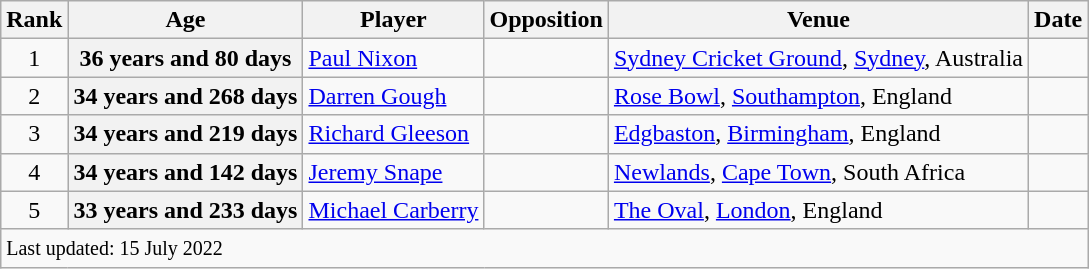<table class="wikitable plainrowheaders">
<tr>
<th scope=col>Rank</th>
<th scope=col>Age</th>
<th scope=col>Player</th>
<th scope=col>Opposition</th>
<th scope=col>Venue</th>
<th scope=col>Date</th>
</tr>
<tr>
<td align=center>1</td>
<th scope=row style=text-align:center;>36 years and 80 days</th>
<td><a href='#'>Paul Nixon</a></td>
<td></td>
<td><a href='#'>Sydney Cricket Ground</a>, <a href='#'>Sydney</a>, Australia</td>
<td></td>
</tr>
<tr>
<td align=center>2</td>
<th scope=row style=text-align:center;>34 years and 268 days</th>
<td><a href='#'>Darren Gough</a></td>
<td></td>
<td><a href='#'>Rose Bowl</a>, <a href='#'>Southampton</a>, England</td>
<td></td>
</tr>
<tr>
<td align=center>3</td>
<th scope=row style=text-align:center;>34 years and 219 days</th>
<td><a href='#'>Richard Gleeson</a></td>
<td></td>
<td><a href='#'>Edgbaston</a>, <a href='#'>Birmingham</a>, England</td>
<td></td>
</tr>
<tr>
<td align=center>4</td>
<th scope=row style=text-align:center;>34 years and 142 days</th>
<td><a href='#'>Jeremy Snape</a></td>
<td></td>
<td><a href='#'>Newlands</a>, <a href='#'>Cape Town</a>, South Africa</td>
<td> </td>
</tr>
<tr>
<td align=center>5</td>
<th scope=row style=text-align:center;>33 years and 233 days</th>
<td><a href='#'>Michael Carberry</a></td>
<td></td>
<td><a href='#'>The Oval</a>, <a href='#'>London</a>, England</td>
<td></td>
</tr>
<tr>
<td colspan=7><small>Last updated: 15 July 2022</small></td>
</tr>
</table>
